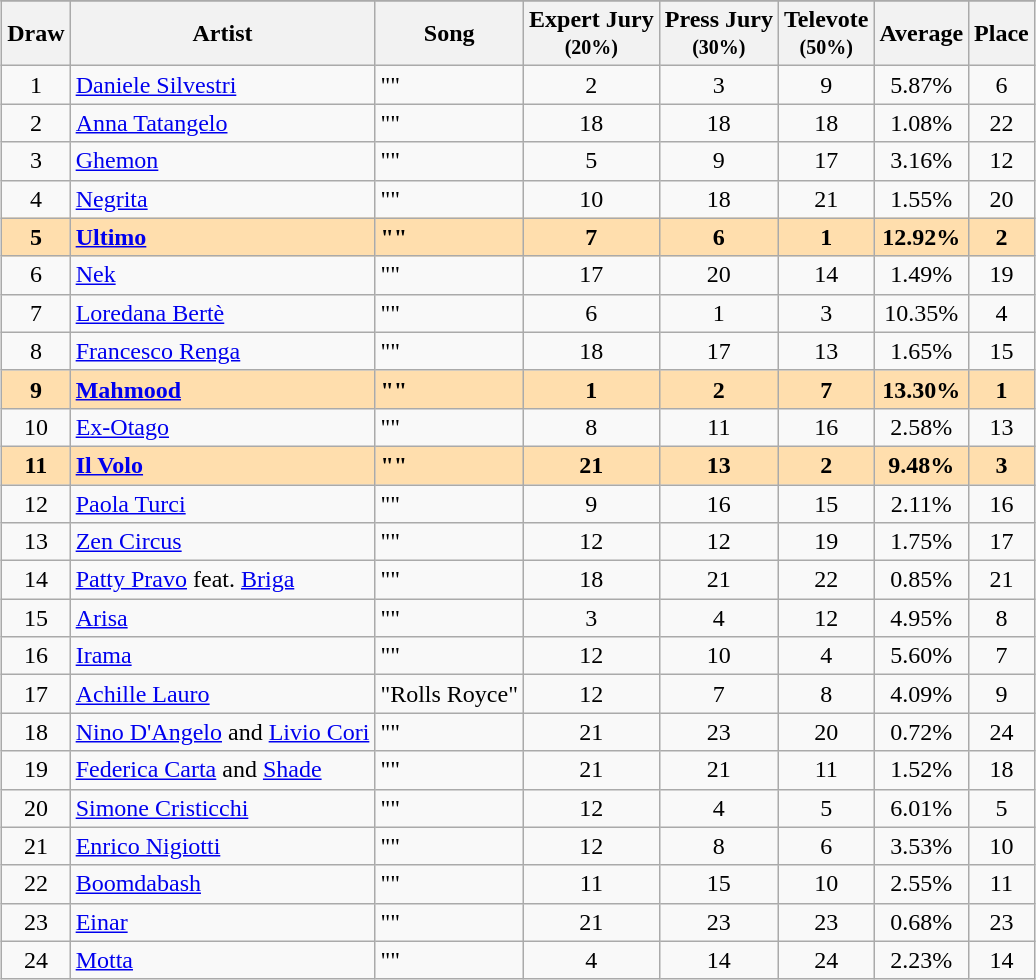<table class="sortable wikitable" style="margin: 1em auto 1em auto; text-align:center">
<tr>
</tr>
<tr>
<th>Draw</th>
<th>Artist</th>
<th>Song</th>
<th>Expert Jury<br><small>(20%)</small></th>
<th>Press Jury<br><small>(30%)</small></th>
<th>Televote<br><small>(50%)</small></th>
<th>Average</th>
<th>Place</th>
</tr>
<tr>
<td>1</td>
<td align="left"><a href='#'>Daniele Silvestri</a></td>
<td align="left">""</td>
<td>2</td>
<td>3</td>
<td>9</td>
<td>5.87%</td>
<td>6</td>
</tr>
<tr>
<td>2</td>
<td align="left"><a href='#'>Anna Tatangelo</a></td>
<td align="left">""</td>
<td>18</td>
<td>18</td>
<td>18</td>
<td>1.08%</td>
<td>22</td>
</tr>
<tr>
<td>3</td>
<td align="left"><a href='#'>Ghemon</a></td>
<td align="left">""</td>
<td>5</td>
<td>9</td>
<td>17</td>
<td>3.16%</td>
<td>12</td>
</tr>
<tr>
<td>4</td>
<td align="left"><a href='#'>Negrita</a></td>
<td align="left">""</td>
<td>10</td>
<td>18</td>
<td>21</td>
<td>1.55%</td>
<td>20</td>
</tr>
<tr style="font-weight:bold; background:navajowhite;">
<td>5</td>
<td align="left"><a href='#'>Ultimo</a></td>
<td align="left">""</td>
<td>7</td>
<td>6</td>
<td>1</td>
<td>12.92%</td>
<td>2</td>
</tr>
<tr>
<td>6</td>
<td align="left"><a href='#'>Nek</a></td>
<td align="left">""</td>
<td>17</td>
<td>20</td>
<td>14</td>
<td>1.49%</td>
<td>19</td>
</tr>
<tr>
<td>7</td>
<td align="left"><a href='#'>Loredana Bertè</a></td>
<td align="left">""</td>
<td>6</td>
<td>1</td>
<td>3</td>
<td>10.35%</td>
<td>4</td>
</tr>
<tr>
<td>8</td>
<td align="left"><a href='#'>Francesco Renga</a></td>
<td align="left">""</td>
<td>18</td>
<td>17</td>
<td>13</td>
<td>1.65%</td>
<td>15</td>
</tr>
<tr style="font-weight:bold; background:navajowhite;">
<td>9</td>
<td align="left"><a href='#'>Mahmood</a></td>
<td align="left">""</td>
<td>1</td>
<td>2</td>
<td>7</td>
<td>13.30%</td>
<td>1</td>
</tr>
<tr>
<td>10</td>
<td align="left"><a href='#'>Ex-Otago</a></td>
<td align="left">""</td>
<td>8</td>
<td>11</td>
<td>16</td>
<td>2.58%</td>
<td>13</td>
</tr>
<tr style="font-weight:bold; background:navajowhite;">
<td>11</td>
<td align="left"><a href='#'>Il Volo</a></td>
<td align="left">""</td>
<td>21</td>
<td>13</td>
<td>2</td>
<td>9.48%</td>
<td>3</td>
</tr>
<tr>
<td>12</td>
<td align="left"><a href='#'>Paola Turci</a></td>
<td align="left">""</td>
<td>9</td>
<td>16</td>
<td>15</td>
<td>2.11%</td>
<td>16</td>
</tr>
<tr>
<td>13</td>
<td align="left"><a href='#'>Zen Circus</a></td>
<td align="left">""</td>
<td>12</td>
<td>12</td>
<td>19</td>
<td>1.75%</td>
<td>17</td>
</tr>
<tr>
<td>14</td>
<td align="left"><a href='#'>Patty Pravo</a> feat. <a href='#'>Briga</a></td>
<td align="left">""</td>
<td>18</td>
<td>21</td>
<td>22</td>
<td>0.85%</td>
<td>21</td>
</tr>
<tr>
<td>15</td>
<td align="left"><a href='#'>Arisa</a></td>
<td align="left">""</td>
<td>3</td>
<td>4</td>
<td>12</td>
<td>4.95%</td>
<td>8</td>
</tr>
<tr>
<td>16</td>
<td align="left"><a href='#'>Irama</a></td>
<td align="left">""</td>
<td>12</td>
<td>10</td>
<td>4</td>
<td>5.60%</td>
<td>7</td>
</tr>
<tr>
<td>17</td>
<td align="left"><a href='#'>Achille Lauro</a></td>
<td align="left">"Rolls Royce"</td>
<td>12</td>
<td>7</td>
<td>8</td>
<td>4.09%</td>
<td>9</td>
</tr>
<tr>
<td>18</td>
<td align="left"><a href='#'>Nino D'Angelo</a> and <a href='#'>Livio Cori</a></td>
<td align="left">""</td>
<td>21</td>
<td>23</td>
<td>20</td>
<td>0.72%</td>
<td>24</td>
</tr>
<tr>
<td>19</td>
<td align="left"><a href='#'>Federica Carta</a> and <a href='#'>Shade</a></td>
<td align="left">""</td>
<td>21</td>
<td>21</td>
<td>11</td>
<td>1.52%</td>
<td>18</td>
</tr>
<tr>
<td>20</td>
<td align="left"><a href='#'>Simone Cristicchi</a></td>
<td align="left">""</td>
<td>12</td>
<td>4</td>
<td>5</td>
<td>6.01%</td>
<td>5</td>
</tr>
<tr>
<td>21</td>
<td align="left"><a href='#'>Enrico Nigiotti</a></td>
<td align="left">""</td>
<td>12</td>
<td>8</td>
<td>6</td>
<td>3.53%</td>
<td>10</td>
</tr>
<tr>
<td>22</td>
<td align="left"><a href='#'>Boomdabash</a></td>
<td align="left">""</td>
<td>11</td>
<td>15</td>
<td>10</td>
<td>2.55%</td>
<td>11</td>
</tr>
<tr>
<td>23</td>
<td align="left"><a href='#'>Einar</a></td>
<td align="left">""</td>
<td>21</td>
<td>23</td>
<td>23</td>
<td>0.68%</td>
<td>23</td>
</tr>
<tr>
<td>24</td>
<td align="left"><a href='#'>Motta</a></td>
<td align="left">""</td>
<td>4</td>
<td>14</td>
<td>24</td>
<td>2.23%</td>
<td>14</td>
</tr>
</table>
